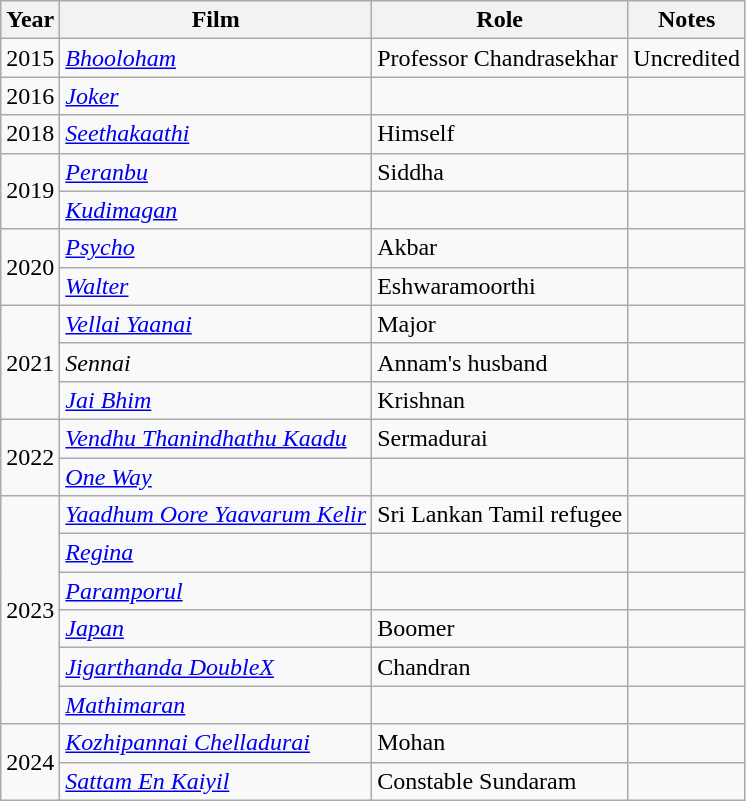<table class="wikitable sortable">
<tr>
<th>Year</th>
<th>Film</th>
<th>Role</th>
<th>Notes</th>
</tr>
<tr>
<td>2015</td>
<td><em><a href='#'>Bhooloham</a></em></td>
<td>Professor Chandrasekhar</td>
<td>Uncredited</td>
</tr>
<tr>
<td>2016</td>
<td><em><a href='#'>Joker</a></em></td>
<td></td>
<td></td>
</tr>
<tr>
<td>2018</td>
<td><em><a href='#'>Seethakaathi</a></em></td>
<td>Himself</td>
<td></td>
</tr>
<tr>
<td rowspan="2">2019</td>
<td><em><a href='#'>Peranbu</a></em></td>
<td>Siddha</td>
<td></td>
</tr>
<tr>
<td><em><a href='#'>Kudimagan</a></em></td>
<td></td>
<td></td>
</tr>
<tr>
<td rowspan="2">2020</td>
<td><em><a href='#'>Psycho</a></em></td>
<td>Akbar</td>
<td></td>
</tr>
<tr>
<td><em><a href='#'>Walter</a></em></td>
<td>Eshwaramoorthi</td>
<td></td>
</tr>
<tr>
<td rowspan="3">2021</td>
<td><em><a href='#'>Vellai Yaanai</a></em></td>
<td>Major</td>
<td></td>
</tr>
<tr>
<td><em>Sennai</em></td>
<td>Annam's husband</td>
<td></td>
</tr>
<tr>
<td><em><a href='#'>Jai Bhim</a></em></td>
<td>Krishnan</td>
<td></td>
</tr>
<tr>
<td rowspan="2">2022</td>
<td><em><a href='#'>Vendhu Thanindhathu Kaadu</a></em></td>
<td>Sermadurai</td>
<td></td>
</tr>
<tr>
<td><em><a href='#'>One Way</a></em></td>
<td></td>
<td></td>
</tr>
<tr>
<td rowspan="6">2023</td>
<td><em><a href='#'>Yaadhum Oore Yaavarum Kelir</a></em></td>
<td>Sri Lankan Tamil refugee</td>
<td></td>
</tr>
<tr>
<td><em><a href='#'>Regina</a></em></td>
<td></td>
<td></td>
</tr>
<tr>
<td><em><a href='#'>Paramporul</a></em></td>
<td></td>
<td></td>
</tr>
<tr>
<td><em><a href='#'>Japan</a></em></td>
<td>Boomer</td>
<td></td>
</tr>
<tr>
<td><em><a href='#'>Jigarthanda DoubleX</a></em></td>
<td>Chandran</td>
<td></td>
</tr>
<tr>
<td><em><a href='#'>Mathimaran</a></em></td>
<td></td>
<td></td>
</tr>
<tr>
<td rowspan=2>2024</td>
<td><em><a href='#'>Kozhipannai Chelladurai</a></em></td>
<td>Mohan</td>
<td></td>
</tr>
<tr>
<td><em><a href='#'>Sattam En Kaiyil</a></em></td>
<td>Constable Sundaram</td>
<td></td>
</tr>
</table>
